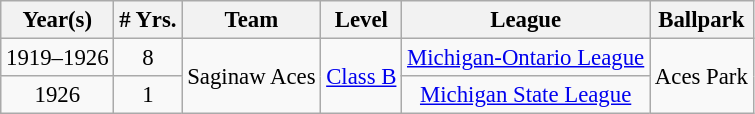<table class="wikitable" style="text-align:center; font-size: 95%;">
<tr>
<th>Year(s)</th>
<th># Yrs.</th>
<th>Team</th>
<th>Level</th>
<th>League</th>
<th>Ballpark</th>
</tr>
<tr>
<td>1919–1926</td>
<td>8</td>
<td rowspan=2>Saginaw Aces</td>
<td rowspan=2><a href='#'>Class B</a></td>
<td><a href='#'>Michigan-Ontario League</a></td>
<td rowspan=2>Aces Park</td>
</tr>
<tr>
<td>1926</td>
<td>1</td>
<td><a href='#'>Michigan State League</a></td>
</tr>
</table>
